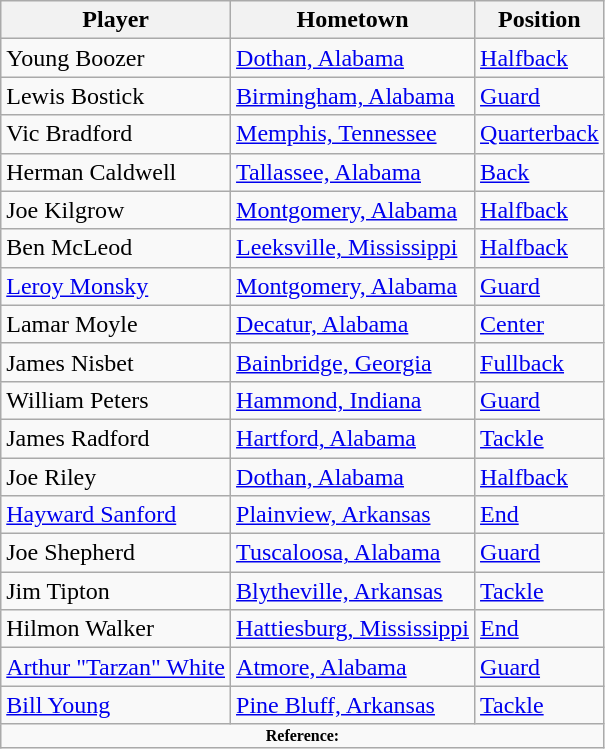<table class="wikitable" border="1">
<tr ;>
<th>Player</th>
<th>Hometown</th>
<th>Position</th>
</tr>
<tr>
<td>Young Boozer</td>
<td><a href='#'>Dothan, Alabama</a></td>
<td><a href='#'>Halfback</a></td>
</tr>
<tr>
<td>Lewis Bostick</td>
<td><a href='#'>Birmingham, Alabama</a></td>
<td><a href='#'>Guard</a></td>
</tr>
<tr>
<td>Vic Bradford</td>
<td><a href='#'>Memphis, Tennessee</a></td>
<td><a href='#'>Quarterback</a></td>
</tr>
<tr>
<td>Herman Caldwell</td>
<td><a href='#'>Tallassee, Alabama</a></td>
<td><a href='#'>Back</a></td>
</tr>
<tr>
<td>Joe Kilgrow</td>
<td><a href='#'>Montgomery, Alabama</a></td>
<td><a href='#'>Halfback</a></td>
</tr>
<tr>
<td>Ben McLeod</td>
<td><a href='#'>Leeksville, Mississippi</a></td>
<td><a href='#'>Halfback</a></td>
</tr>
<tr>
<td><a href='#'>Leroy Monsky</a></td>
<td><a href='#'>Montgomery, Alabama</a></td>
<td><a href='#'>Guard</a></td>
</tr>
<tr>
<td>Lamar Moyle</td>
<td><a href='#'>Decatur, Alabama</a></td>
<td><a href='#'>Center</a></td>
</tr>
<tr>
<td>James Nisbet</td>
<td><a href='#'>Bainbridge, Georgia</a></td>
<td><a href='#'>Fullback</a></td>
</tr>
<tr>
<td>William Peters</td>
<td><a href='#'>Hammond, Indiana</a></td>
<td><a href='#'>Guard</a></td>
</tr>
<tr>
<td>James Radford</td>
<td><a href='#'>Hartford, Alabama</a></td>
<td><a href='#'>Tackle</a></td>
</tr>
<tr>
<td>Joe Riley</td>
<td><a href='#'>Dothan, Alabama</a></td>
<td><a href='#'>Halfback</a></td>
</tr>
<tr>
<td><a href='#'>Hayward Sanford</a></td>
<td><a href='#'>Plainview, Arkansas</a></td>
<td><a href='#'>End</a></td>
</tr>
<tr>
<td>Joe Shepherd</td>
<td><a href='#'>Tuscaloosa, Alabama</a></td>
<td><a href='#'>Guard</a></td>
</tr>
<tr>
<td>Jim Tipton</td>
<td><a href='#'>Blytheville, Arkansas</a></td>
<td><a href='#'>Tackle</a></td>
</tr>
<tr>
<td>Hilmon Walker</td>
<td><a href='#'>Hattiesburg, Mississippi</a></td>
<td><a href='#'>End</a></td>
</tr>
<tr>
<td><a href='#'>Arthur "Tarzan" White</a></td>
<td><a href='#'>Atmore, Alabama</a></td>
<td><a href='#'>Guard</a></td>
</tr>
<tr>
<td><a href='#'>Bill Young</a></td>
<td><a href='#'>Pine Bluff, Arkansas</a></td>
<td><a href='#'>Tackle</a></td>
</tr>
<tr>
<td colspan="3" style="font-size: 8pt" align="center"><strong>Reference:</strong></td>
</tr>
</table>
